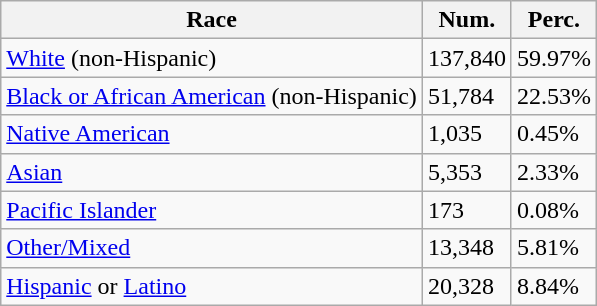<table class="wikitable">
<tr>
<th>Race</th>
<th>Num.</th>
<th>Perc.</th>
</tr>
<tr>
<td><a href='#'>White</a> (non-Hispanic)</td>
<td>137,840</td>
<td>59.97%</td>
</tr>
<tr>
<td><a href='#'>Black or African American</a> (non-Hispanic)</td>
<td>51,784</td>
<td>22.53%</td>
</tr>
<tr>
<td><a href='#'>Native American</a></td>
<td>1,035</td>
<td>0.45%</td>
</tr>
<tr>
<td><a href='#'>Asian</a></td>
<td>5,353</td>
<td>2.33%</td>
</tr>
<tr>
<td><a href='#'>Pacific Islander</a></td>
<td>173</td>
<td>0.08%</td>
</tr>
<tr>
<td><a href='#'>Other/Mixed</a></td>
<td>13,348</td>
<td>5.81%</td>
</tr>
<tr>
<td><a href='#'>Hispanic</a> or <a href='#'>Latino</a></td>
<td>20,328</td>
<td>8.84%</td>
</tr>
</table>
